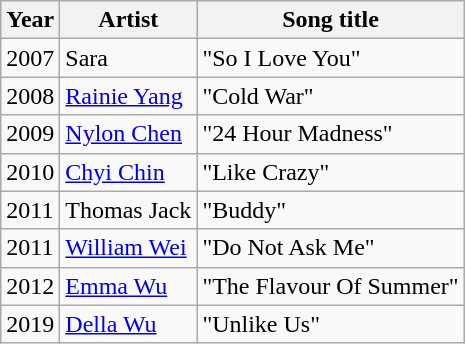<table class="wikitable sortable">
<tr>
<th>Year</th>
<th>Artist</th>
<th>Song title</th>
</tr>
<tr>
<td>2007</td>
<td>Sara</td>
<td>"So I Love You"</td>
</tr>
<tr>
<td>2008</td>
<td><a href='#'>Rainie Yang</a></td>
<td>"Cold War"</td>
</tr>
<tr>
<td>2009</td>
<td><a href='#'>Nylon Chen</a></td>
<td>"24 Hour Madness"</td>
</tr>
<tr>
<td>2010</td>
<td><a href='#'>Chyi Chin</a></td>
<td>"Like Crazy"</td>
</tr>
<tr>
<td>2011</td>
<td>Thomas Jack</td>
<td>"Buddy"</td>
</tr>
<tr>
<td>2011</td>
<td><a href='#'>William Wei</a></td>
<td>"Do Not Ask Me"</td>
</tr>
<tr>
<td>2012</td>
<td><a href='#'>Emma Wu</a></td>
<td>"The Flavour Of Summer"</td>
</tr>
<tr>
<td>2019</td>
<td><a href='#'>Della Wu</a></td>
<td>"Unlike Us"</td>
</tr>
</table>
